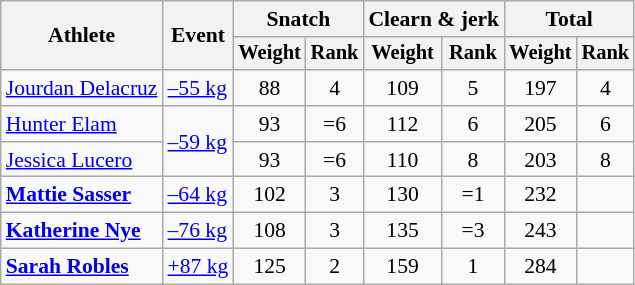<table class=wikitable style=font-size:90%;text-align:center>
<tr>
<th rowspan=2>Athlete</th>
<th rowspan=2>Event</th>
<th colspan=2>Snatch</th>
<th colspan=2>Clearn & jerk</th>
<th colspan=2>Total</th>
</tr>
<tr style=font-size:95%>
<th>Weight</th>
<th>Rank</th>
<th>Weight</th>
<th>Rank</th>
<th>Weight</th>
<th>Rank</th>
</tr>
<tr>
<td align=left><a href='#'>Jourdan Delacruz</a></td>
<td align=left><a href='#'>–55 kg</a></td>
<td>88</td>
<td>4</td>
<td>109</td>
<td>5</td>
<td>197</td>
<td>4</td>
</tr>
<tr>
<td align=left><a href='#'>Hunter Elam</a></td>
<td align=left rowspan=2><a href='#'>–59 kg</a></td>
<td>93</td>
<td>=6</td>
<td>112</td>
<td>6</td>
<td>205</td>
<td>6</td>
</tr>
<tr>
<td align=left><a href='#'>Jessica Lucero</a></td>
<td>93</td>
<td>=6</td>
<td>110</td>
<td>8</td>
<td>203</td>
<td>8</td>
</tr>
<tr>
<td align=left><strong><a href='#'>Mattie Sasser</a></strong></td>
<td align=left><a href='#'>–64 kg</a></td>
<td>102</td>
<td>3</td>
<td>130</td>
<td>=1</td>
<td>232</td>
<td></td>
</tr>
<tr>
<td align=left><strong><a href='#'>Katherine Nye</a></strong></td>
<td align=left><a href='#'>–76 kg</a></td>
<td>108</td>
<td>3</td>
<td>135</td>
<td>=3</td>
<td>243</td>
<td></td>
</tr>
<tr>
<td align=left><strong><a href='#'>Sarah Robles</a></strong></td>
<td align=left><a href='#'>+87 kg</a></td>
<td>125</td>
<td>2</td>
<td>159</td>
<td>1</td>
<td>284</td>
<td></td>
</tr>
</table>
